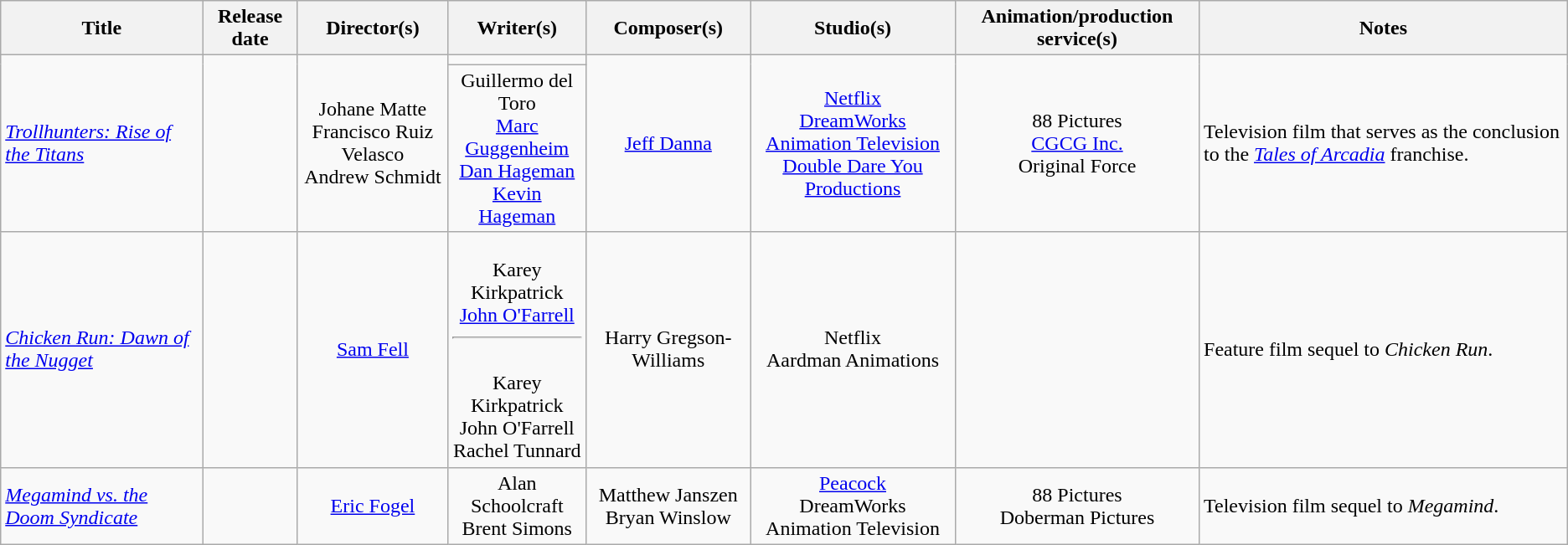<table class="wikitable sortable" style="text-align:center;">
<tr>
<th>Title</th>
<th>Release date</th>
<th>Director(s)</th>
<th>Writer(s)</th>
<th>Composer(s)</th>
<th>Studio(s)</th>
<th>Animation/production service(s)</th>
<th>Notes</th>
</tr>
<tr>
<td style="text-align:left;" rowspan="2"><em><a href='#'>Trollhunters: Rise of the Titans</a></em></td>
<td rowspan="2"></td>
<td style="text-align:center;" rowspan="2">Johane Matte<br>Francisco Ruiz Velasco<br>Andrew Schmidt</td>
<td></td>
<td style="text-align:center;" rowspan="2"><a href='#'>Jeff Danna</a></td>
<td style="text-align:center;" rowspan="2"><a href='#'>Netflix</a><br><a href='#'>DreamWorks Animation Television</a><br><a href='#'>Double Dare You Productions</a></td>
<td style="text-align:center;" rowspan="2">88 Pictures<br><a href='#'>CGCG Inc.</a><br>Original Force</td>
<td style="text-align:left;" rowspan="2">Television film that serves as the conclusion to the <em><a href='#'>Tales of Arcadia</a></em> franchise.</td>
</tr>
<tr>
<td>Guillermo del Toro<br><a href='#'>Marc Guggenheim</a><br><a href='#'>Dan Hageman</a><br><a href='#'>Kevin Hageman</a></td>
</tr>
<tr>
<td style="text-align:left;"><em><a href='#'>Chicken Run: Dawn of the Nugget</a></em></td>
<td></td>
<td style="text-align:center;"><a href='#'>Sam Fell</a></td>
<td><br>Karey Kirkpatrick<br><a href='#'>John O'Farrell</a><hr><br>Karey Kirkpatrick<br>John O'Farrell<br>Rachel Tunnard</td>
<td style="text-align:center;">Harry Gregson-Williams</td>
<td>Netflix<br>Aardman Animations</td>
<td></td>
<td style="text-align:left;">Feature film sequel to <em>Chicken Run</em>.</td>
</tr>
<tr>
<td style="text-align:left;"><em><a href='#'>Megamind vs. the Doom Syndicate</a></em></td>
<td></td>
<td style="text-align:center;"><a href='#'>Eric Fogel</a></td>
<td style="text-align:center;">Alan Schoolcraft<br>Brent Simons</td>
<td style="text-align:center;">Matthew Janszen<br>Bryan Winslow</td>
<td style="text-align:center;"><a href='#'>Peacock</a><br>DreamWorks Animation Television</td>
<td style="text-align:center;">88 Pictures<br>Doberman Pictures</td>
<td style="text-align:left;">Television film sequel to <em>Megamind</em>.</td>
</tr>
</table>
